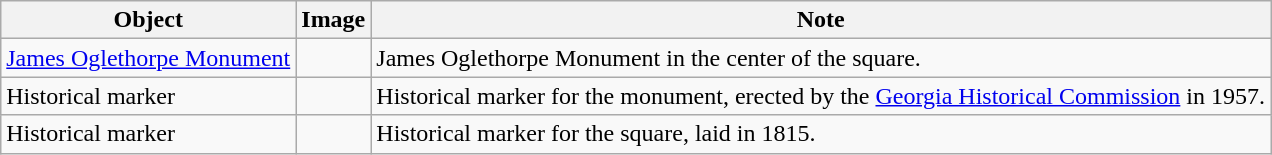<table class="wikitable">
<tr>
<th>Object</th>
<th>Image</th>
<th>Note</th>
</tr>
<tr>
<td><a href='#'>James Oglethorpe Monument</a></td>
<td></td>
<td>James Oglethorpe Monument in the center of the square.</td>
</tr>
<tr>
<td>Historical marker</td>
<td></td>
<td>Historical marker for the monument, erected by the <a href='#'>Georgia  Historical Commission</a> in 1957.</td>
</tr>
<tr>
<td>Historical marker</td>
<td></td>
<td>Historical marker for the square, laid in 1815.</td>
</tr>
</table>
